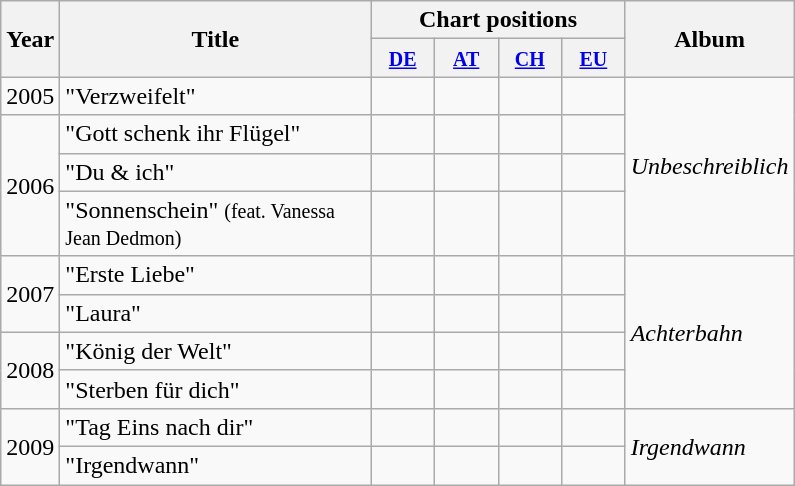<table class="wikitable">
<tr>
<th width="3" rowspan="2"><strong>Year</strong></th>
<th width="200" rowspan="2"><strong>Title</strong></th>
<th colspan="4"><strong>Chart positions</strong></th>
<th width="100" rowspan="2"><strong>Album</strong></th>
</tr>
<tr>
<th width="35"><small><a href='#'>DE</a></small></th>
<th width="35"><small><a href='#'>AT</a></small></th>
<th width="35"><small><a href='#'>CH</a></small></th>
<th width="35"><small><a href='#'>EU</a></small></th>
</tr>
<tr>
<td rowspan="1">2005</td>
<td>"Verzweifelt"</td>
<td></td>
<td></td>
<td></td>
<td></td>
<td rowspan="4"><em>Unbeschreiblich</em></td>
</tr>
<tr>
<td rowspan="3">2006</td>
<td>"Gott schenk ihr Flügel"</td>
<td></td>
<td></td>
<td></td>
<td></td>
</tr>
<tr>
<td>"Du & ich"</td>
<td></td>
<td></td>
<td></td>
<td></td>
</tr>
<tr>
<td>"Sonnenschein" <small>(feat. Vanessa Jean Dedmon)</small></td>
<td></td>
<td></td>
<td></td>
<td></td>
</tr>
<tr>
<td rowspan="2">2007</td>
<td>"Erste Liebe"</td>
<td></td>
<td></td>
<td></td>
<td></td>
<td rowspan="4"><em>Achterbahn</em></td>
</tr>
<tr>
<td>"Laura"</td>
<td></td>
<td></td>
<td></td>
<td></td>
</tr>
<tr>
<td rowspan="2">2008</td>
<td>"König der Welt"</td>
<td></td>
<td></td>
<td></td>
<td></td>
</tr>
<tr>
<td>"Sterben für dich"</td>
<td></td>
<td></td>
<td></td>
<td></td>
</tr>
<tr>
<td rowspan="2">2009</td>
<td>"Tag Eins nach dir"</td>
<td></td>
<td></td>
<td></td>
<td></td>
<td rowspan="2"><em>Irgendwann</em></td>
</tr>
<tr>
<td>"Irgendwann"</td>
<td></td>
<td></td>
<td></td>
<td></td>
</tr>
</table>
